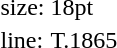<table style="margin-left:40px;">
<tr>
<td>size:</td>
<td>18pt</td>
</tr>
<tr>
<td>line:</td>
<td>T.1865</td>
</tr>
</table>
